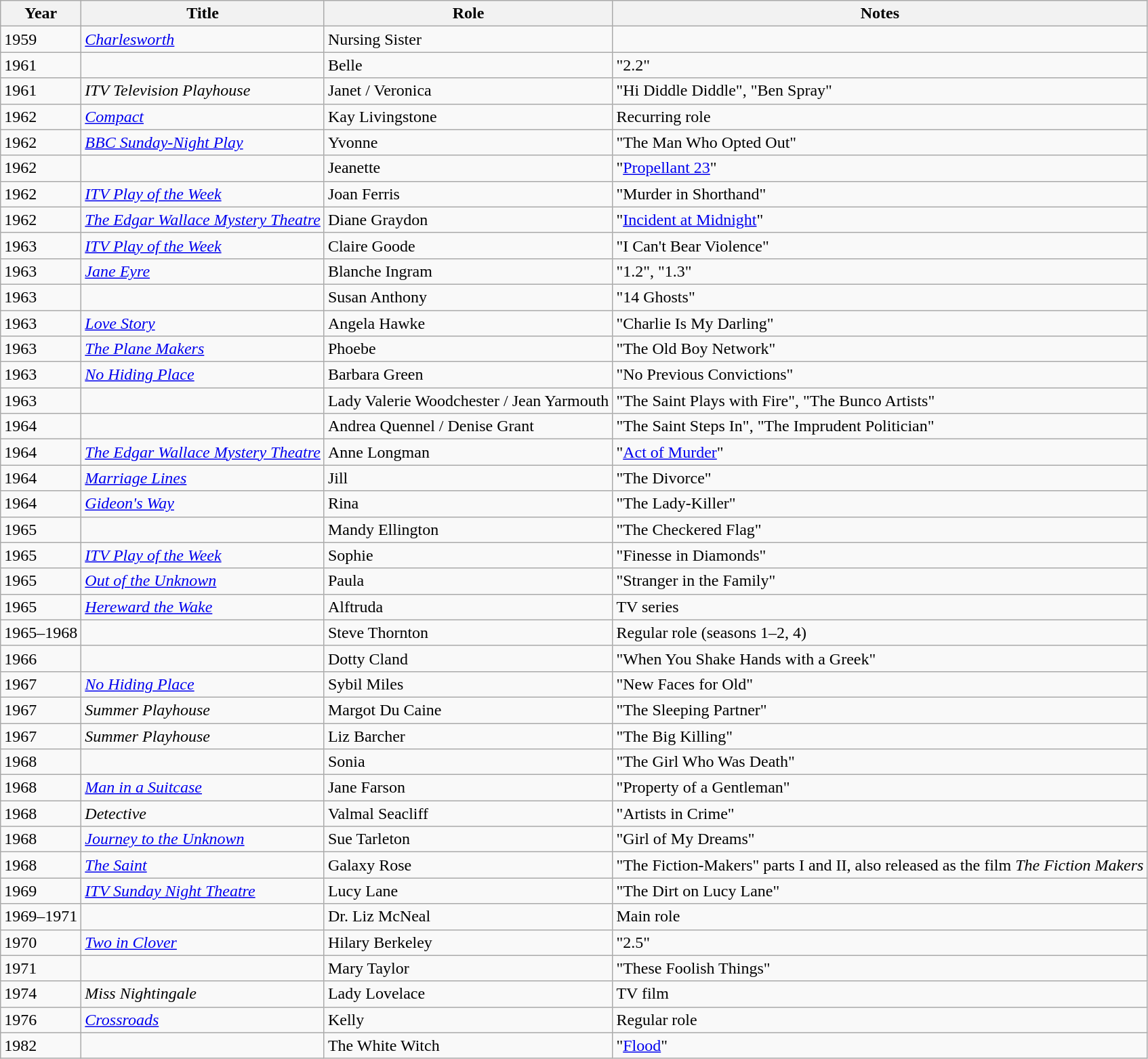<table class="wikitable sortable">
<tr>
<th>Year</th>
<th>Title</th>
<th>Role</th>
<th class="unsortable">Notes</th>
</tr>
<tr>
<td>1959</td>
<td><em><a href='#'>Charlesworth</a></em></td>
<td>Nursing Sister</td>
<td></td>
</tr>
<tr>
<td>1961</td>
<td><em></em></td>
<td>Belle</td>
<td>"2.2"</td>
</tr>
<tr>
<td>1961</td>
<td><em>ITV Television Playhouse</em></td>
<td>Janet / Veronica</td>
<td>"Hi Diddle Diddle", "Ben Spray"</td>
</tr>
<tr>
<td>1962</td>
<td><em><a href='#'>Compact</a></em></td>
<td>Kay Livingstone</td>
<td>Recurring role</td>
</tr>
<tr>
<td>1962</td>
<td><em><a href='#'>BBC Sunday-Night Play</a></em></td>
<td>Yvonne</td>
<td>"The Man Who Opted Out"</td>
</tr>
<tr>
<td>1962</td>
<td><em></em></td>
<td>Jeanette</td>
<td>"<a href='#'>Propellant 23</a>"</td>
</tr>
<tr>
<td>1962</td>
<td><em><a href='#'>ITV Play of the Week</a></em></td>
<td>Joan Ferris</td>
<td>"Murder in Shorthand"</td>
</tr>
<tr>
<td>1962</td>
<td><em><a href='#'>The Edgar Wallace Mystery Theatre</a></em></td>
<td>Diane Graydon</td>
<td>"<a href='#'>Incident at Midnight</a>"</td>
</tr>
<tr>
<td>1963</td>
<td><em><a href='#'>ITV Play of the Week</a></em></td>
<td>Claire Goode</td>
<td>"I Can't Bear Violence"</td>
</tr>
<tr>
<td>1963</td>
<td><em><a href='#'>Jane Eyre</a></em></td>
<td>Blanche Ingram</td>
<td>"1.2", "1.3"</td>
</tr>
<tr>
<td>1963</td>
<td><em></em></td>
<td>Susan Anthony</td>
<td>"14 Ghosts"</td>
</tr>
<tr>
<td>1963</td>
<td><em><a href='#'>Love Story</a></em></td>
<td>Angela Hawke</td>
<td>"Charlie Is My Darling"</td>
</tr>
<tr>
<td>1963</td>
<td><em><a href='#'>The Plane Makers</a></em></td>
<td>Phoebe</td>
<td>"The Old Boy Network"</td>
</tr>
<tr>
<td>1963</td>
<td><em><a href='#'>No Hiding Place</a></em></td>
<td>Barbara Green</td>
<td>"No Previous Convictions"</td>
</tr>
<tr>
<td>1963</td>
<td><em></em></td>
<td>Lady Valerie Woodchester / Jean Yarmouth</td>
<td>"The Saint Plays with Fire", "The Bunco Artists"</td>
</tr>
<tr>
<td>1964</td>
<td><em></em></td>
<td>Andrea Quennel / Denise Grant</td>
<td>"The Saint Steps In", "The Imprudent Politician"</td>
</tr>
<tr>
<td>1964</td>
<td><em><a href='#'>The Edgar Wallace Mystery Theatre</a></em></td>
<td>Anne Longman</td>
<td>"<a href='#'>Act of Murder</a>"</td>
</tr>
<tr>
<td>1964</td>
<td><em><a href='#'>Marriage Lines</a></em></td>
<td>Jill</td>
<td>"The Divorce"</td>
</tr>
<tr>
<td>1964</td>
<td><em><a href='#'>Gideon's Way</a></em></td>
<td>Rina</td>
<td>"The Lady-Killer"</td>
</tr>
<tr>
<td>1965</td>
<td><em></em></td>
<td>Mandy Ellington</td>
<td>"The Checkered Flag"</td>
</tr>
<tr>
<td>1965</td>
<td><em><a href='#'>ITV Play of the Week</a></em></td>
<td>Sophie</td>
<td>"Finesse in Diamonds"</td>
</tr>
<tr>
<td>1965</td>
<td><em><a href='#'>Out of the Unknown</a></em></td>
<td>Paula</td>
<td>"Stranger in the Family"</td>
</tr>
<tr>
<td>1965</td>
<td><em><a href='#'>Hereward the Wake</a></em></td>
<td>Alftruda</td>
<td>TV series</td>
</tr>
<tr>
<td>1965–1968</td>
<td><em></em></td>
<td>Steve Thornton</td>
<td>Regular role (seasons 1–2, 4)</td>
</tr>
<tr>
<td>1966</td>
<td><em></em></td>
<td>Dotty Cland</td>
<td>"When You Shake Hands with a Greek"</td>
</tr>
<tr>
<td>1967</td>
<td><em><a href='#'>No Hiding Place</a></em></td>
<td>Sybil Miles</td>
<td>"New Faces for Old"</td>
</tr>
<tr>
<td>1967</td>
<td><em>Summer Playhouse</em></td>
<td>Margot Du Caine</td>
<td>"The Sleeping Partner"</td>
</tr>
<tr>
<td>1967</td>
<td><em>Summer Playhouse</em></td>
<td>Liz Barcher</td>
<td>"The Big Killing"</td>
</tr>
<tr>
<td>1968</td>
<td><em></em></td>
<td>Sonia</td>
<td>"The Girl Who Was Death"</td>
</tr>
<tr>
<td>1968</td>
<td><em><a href='#'>Man in a Suitcase</a></em></td>
<td>Jane Farson</td>
<td>"Property of a Gentleman"</td>
</tr>
<tr>
<td>1968</td>
<td><em>Detective</em></td>
<td>Valmal Seacliff</td>
<td>"Artists in Crime"</td>
</tr>
<tr>
<td>1968</td>
<td><em><a href='#'>Journey to the Unknown</a></em></td>
<td>Sue Tarleton</td>
<td>"Girl of My Dreams"</td>
</tr>
<tr>
<td>1968</td>
<td><em><a href='#'>The Saint</a></em></td>
<td>Galaxy Rose</td>
<td>"The Fiction-Makers" parts I and II, also released as the film <em>The Fiction Makers</em></td>
</tr>
<tr>
<td>1969</td>
<td><em><a href='#'>ITV Sunday Night Theatre</a></em></td>
<td>Lucy Lane</td>
<td>"The Dirt on Lucy Lane"</td>
</tr>
<tr>
<td>1969–1971</td>
<td><em></em></td>
<td>Dr. Liz McNeal</td>
<td>Main role</td>
</tr>
<tr>
<td>1970</td>
<td><em><a href='#'>Two in Clover</a></em></td>
<td>Hilary Berkeley</td>
<td>"2.5"</td>
</tr>
<tr>
<td>1971</td>
<td><em></em></td>
<td>Mary Taylor</td>
<td>"These Foolish Things"</td>
</tr>
<tr>
<td>1974</td>
<td><em>Miss Nightingale</em></td>
<td>Lady Lovelace</td>
<td>TV film</td>
</tr>
<tr>
<td>1976</td>
<td><em><a href='#'>Crossroads</a></em></td>
<td>Kelly</td>
<td>Regular role</td>
</tr>
<tr>
<td>1982</td>
<td><em></em></td>
<td>The White Witch</td>
<td>"<a href='#'>Flood</a>"</td>
</tr>
</table>
